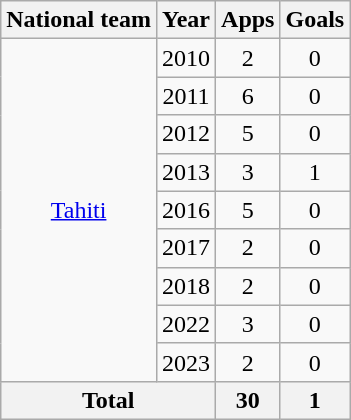<table class="wikitable" style="text-align:center">
<tr>
<th>National team</th>
<th>Year</th>
<th>Apps</th>
<th>Goals</th>
</tr>
<tr>
<td rowspan="9"><a href='#'>Tahiti</a></td>
<td>2010</td>
<td>2</td>
<td>0</td>
</tr>
<tr>
<td>2011</td>
<td>6</td>
<td>0</td>
</tr>
<tr>
<td>2012</td>
<td>5</td>
<td>0</td>
</tr>
<tr>
<td>2013</td>
<td>3</td>
<td>1</td>
</tr>
<tr>
<td>2016</td>
<td>5</td>
<td>0</td>
</tr>
<tr>
<td>2017</td>
<td>2</td>
<td>0</td>
</tr>
<tr>
<td>2018</td>
<td>2</td>
<td>0</td>
</tr>
<tr>
<td>2022</td>
<td>3</td>
<td>0</td>
</tr>
<tr>
<td>2023</td>
<td>2</td>
<td>0</td>
</tr>
<tr>
<th colspan="2">Total</th>
<th>30</th>
<th>1</th>
</tr>
</table>
